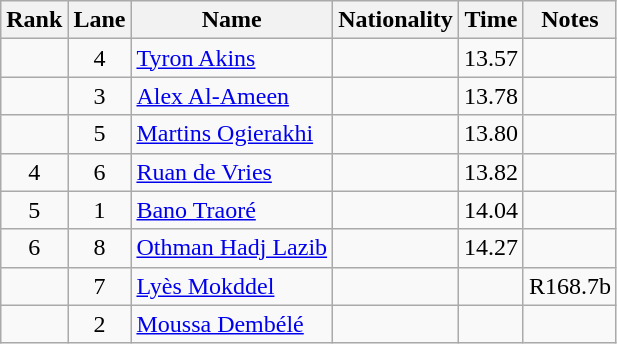<table class="wikitable sortable" style="text-align:center">
<tr>
<th>Rank</th>
<th>Lane</th>
<th>Name</th>
<th>Nationality</th>
<th>Time</th>
<th>Notes</th>
</tr>
<tr>
<td></td>
<td>4</td>
<td align=left><a href='#'>Tyron Akins</a></td>
<td align=left></td>
<td>13.57</td>
<td></td>
</tr>
<tr>
<td></td>
<td>3</td>
<td align=left><a href='#'>Alex Al-Ameen</a></td>
<td align=left></td>
<td>13.78</td>
<td></td>
</tr>
<tr>
<td></td>
<td>5</td>
<td align=left><a href='#'>Martins Ogierakhi</a></td>
<td align=left></td>
<td>13.80</td>
<td></td>
</tr>
<tr>
<td>4</td>
<td>6</td>
<td align=left><a href='#'>Ruan de Vries</a></td>
<td align=left></td>
<td>13.82</td>
<td></td>
</tr>
<tr>
<td>5</td>
<td>1</td>
<td align=left><a href='#'>Bano Traoré</a></td>
<td align=left></td>
<td>14.04</td>
<td></td>
</tr>
<tr>
<td>6</td>
<td>8</td>
<td align=left><a href='#'>Othman Hadj Lazib</a></td>
<td align=left></td>
<td>14.27</td>
<td></td>
</tr>
<tr>
<td></td>
<td>7</td>
<td align=left><a href='#'>Lyès Mokddel</a></td>
<td align=left></td>
<td></td>
<td>R168.7b</td>
</tr>
<tr>
<td></td>
<td>2</td>
<td align=left><a href='#'>Moussa Dembélé</a></td>
<td align=left></td>
<td></td>
<td></td>
</tr>
</table>
